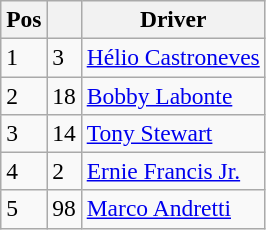<table class="wikitable" style="font-size:98%">
<tr>
<th>Pos</th>
<th></th>
<th>Driver</th>
</tr>
<tr>
<td>1</td>
<td>3</td>
<td><a href='#'>Hélio Castroneves</a></td>
</tr>
<tr>
<td>2</td>
<td>18</td>
<td><a href='#'>Bobby Labonte</a></td>
</tr>
<tr>
<td>3</td>
<td>14</td>
<td><a href='#'>Tony Stewart</a></td>
</tr>
<tr>
<td>4</td>
<td>2</td>
<td><a href='#'>Ernie Francis Jr.</a></td>
</tr>
<tr>
<td>5</td>
<td>98</td>
<td><a href='#'>Marco Andretti</a></td>
</tr>
</table>
